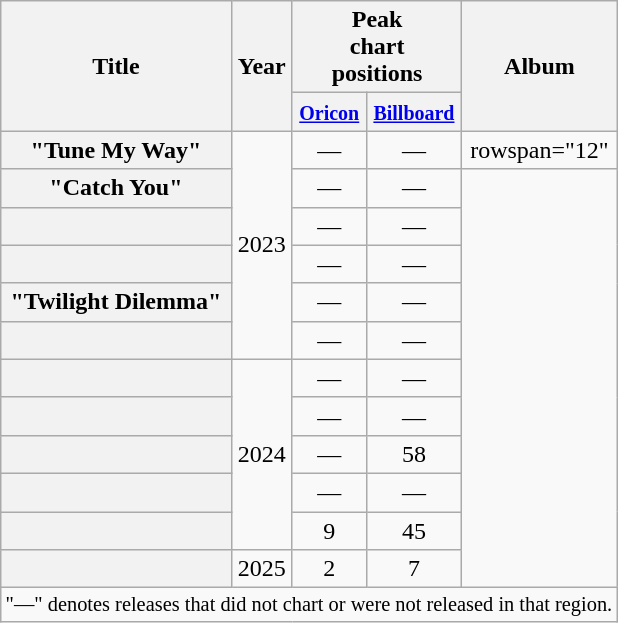<table class="wikitable plainrowheaders" style="text-align:center;">
<tr>
<th scope="col" rowspan="2">Title</th>
<th scope="col" rowspan="2">Year</th>
<th scope="col" colspan="2">Peak <br> chart <br> positions</th>
<th scope="col" rowspan="2">Album</th>
</tr>
<tr>
<th scope="col" colspan="1"><small><a href='#'>Oricon</a></small></th>
<th scope="col"><small><a href='#'>Billboard</a></small></th>
</tr>
<tr>
<th scope="row">"Tune My Way"</th>
<td rowspan="6">2023</td>
<td>—</td>
<td>—</td>
<td>rowspan="12" </td>
</tr>
<tr>
<th scope="row">"Catch You"</th>
<td>—</td>
<td>—</td>
</tr>
<tr>
<th scope="row"></th>
<td>—</td>
<td>—</td>
</tr>
<tr>
<th scope="row"></th>
<td>—</td>
<td>—</td>
</tr>
<tr>
<th scope="row">"Twilight Dilemma"</th>
<td>—</td>
<td>—</td>
</tr>
<tr>
<th scope="row"></th>
<td>—</td>
<td>—</td>
</tr>
<tr>
<th scope="row"></th>
<td rowspan="5">2024</td>
<td>—</td>
<td>—</td>
</tr>
<tr>
<th scope="row"></th>
<td>—</td>
<td>—</td>
</tr>
<tr>
<th scope="row"></th>
<td>—</td>
<td>58</td>
</tr>
<tr>
<th scope="row"></th>
<td>—</td>
<td>—</td>
</tr>
<tr>
<th scope="row"></th>
<td>9</td>
<td>45</td>
</tr>
<tr>
<th scope="row"></th>
<td>2025</td>
<td>2</td>
<td>7</td>
</tr>
<tr>
<td colspan="5" style="font-size:85%">"—" denotes releases that did not chart or were not released in that region.</td>
</tr>
</table>
